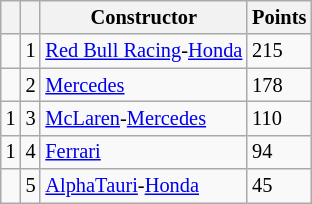<table class="wikitable" style="font-size: 85%;">
<tr>
<th scope="col"></th>
<th scope="col"></th>
<th scope="col">Constructor</th>
<th scope="col">Points</th>
</tr>
<tr>
<td align="left"></td>
<td align="center">1</td>
<td> <a href='#'>Red Bull Racing</a>-<a href='#'>Honda</a></td>
<td align="left">215</td>
</tr>
<tr>
<td align="left"></td>
<td align="center">2</td>
<td> <a href='#'>Mercedes</a></td>
<td align="left">178</td>
</tr>
<tr>
<td align="left"> 1</td>
<td align="center">3</td>
<td> <a href='#'>McLaren</a>-<a href='#'>Mercedes</a></td>
<td align="left">110</td>
</tr>
<tr>
<td align="left"> 1</td>
<td align="center">4</td>
<td> <a href='#'>Ferrari</a></td>
<td align="left">94</td>
</tr>
<tr>
<td align="left"></td>
<td align="center">5</td>
<td> <a href='#'>AlphaTauri</a>-<a href='#'>Honda</a></td>
<td align="left">45</td>
</tr>
</table>
